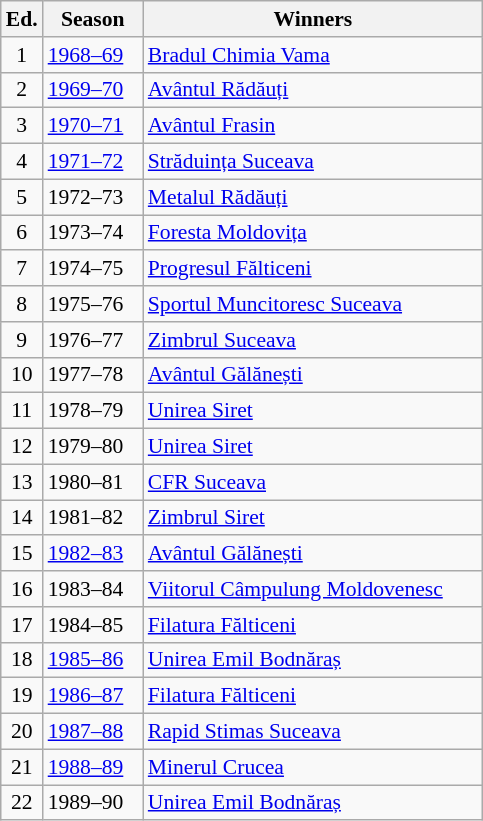<table class="wikitable" style="font-size:90%">
<tr>
<th><abbr>Ed.</abbr></th>
<th width="60">Season</th>
<th width="220">Winners</th>
</tr>
<tr>
<td align=center>1</td>
<td><a href='#'>1968–69</a></td>
<td><a href='#'>Bradul Chimia Vama</a></td>
</tr>
<tr>
<td align=center>2</td>
<td><a href='#'>1969–70</a></td>
<td><a href='#'>Avântul Rădăuți</a></td>
</tr>
<tr>
<td align=center>3</td>
<td><a href='#'>1970–71</a></td>
<td><a href='#'>Avântul Frasin</a></td>
</tr>
<tr>
<td align=center>4</td>
<td><a href='#'>1971–72</a></td>
<td><a href='#'>Străduința Suceava</a></td>
</tr>
<tr>
<td align=center>5</td>
<td>1972–73</td>
<td><a href='#'>Metalul Rădăuți</a></td>
</tr>
<tr>
<td align=center>6</td>
<td>1973–74</td>
<td><a href='#'>Foresta Moldovița</a></td>
</tr>
<tr>
<td align=center>7</td>
<td>1974–75</td>
<td><a href='#'>Progresul Fălticeni</a></td>
</tr>
<tr>
<td align=center>8</td>
<td>1975–76</td>
<td><a href='#'>Sportul Muncitoresc Suceava</a></td>
</tr>
<tr>
<td align=center>9</td>
<td>1976–77</td>
<td><a href='#'>Zimbrul Suceava</a></td>
</tr>
<tr>
<td align=center>10</td>
<td>1977–78</td>
<td><a href='#'>Avântul Gălănești</a></td>
</tr>
<tr>
<td align=center>11</td>
<td>1978–79</td>
<td><a href='#'>Unirea Siret</a></td>
</tr>
<tr>
<td align=center>12</td>
<td>1979–80</td>
<td><a href='#'>Unirea Siret</a></td>
</tr>
<tr>
<td align=center>13</td>
<td>1980–81</td>
<td><a href='#'>CFR Suceava</a></td>
</tr>
<tr>
<td align=center>14</td>
<td>1981–82</td>
<td><a href='#'>Zimbrul Siret</a></td>
</tr>
<tr>
<td align=center>15</td>
<td><a href='#'>1982–83</a></td>
<td><a href='#'>Avântul Gălănești</a></td>
</tr>
<tr>
<td align=center>16</td>
<td>1983–84</td>
<td><a href='#'>Viitorul Câmpulung Moldovenesc</a></td>
</tr>
<tr>
<td align=center>17</td>
<td>1984–85</td>
<td><a href='#'>Filatura Fălticeni</a></td>
</tr>
<tr>
<td align=center>18</td>
<td><a href='#'>1985–86</a></td>
<td><a href='#'>Unirea Emil Bodnăraș</a></td>
</tr>
<tr>
<td align=center>19</td>
<td><a href='#'>1986–87</a></td>
<td><a href='#'>Filatura Fălticeni</a></td>
</tr>
<tr>
<td align=center>20</td>
<td><a href='#'>1987–88</a></td>
<td><a href='#'>Rapid Stimas Suceava</a></td>
</tr>
<tr>
<td align=center>21</td>
<td><a href='#'>1988–89</a></td>
<td><a href='#'>Minerul Crucea</a></td>
</tr>
<tr>
<td align=center>22</td>
<td>1989–90</td>
<td><a href='#'>Unirea Emil Bodnăraș</a></td>
</tr>
</table>
